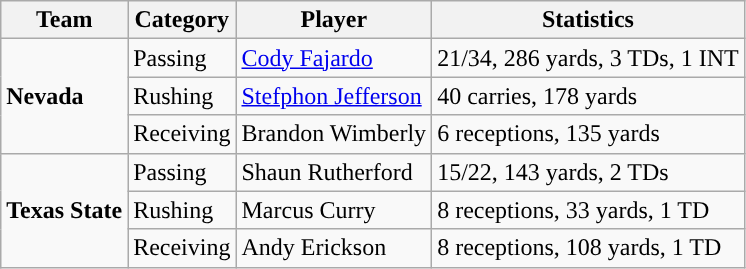<table class="wikitable" style="float: left;">
<tr>
<th>Team</th>
<th>Category</th>
<th>Player</th>
<th>Statistics</th>
</tr>
<tr>
<td rowspan=3><strong>Nevada</strong></td>
<td>Passing</td>
<td><a href='#'>Cody Fajardo</a></td>
<td>21/34, 286 yards, 3 TDs, 1 INT</td>
</tr>
<tr>
<td>Rushing</td>
<td><a href='#'>Stefphon Jefferson</a></td>
<td>40 carries, 178 yards</td>
</tr>
<tr>
<td>Receiving</td>
<td>Brandon Wimberly</td>
<td>6 receptions, 135 yards</td>
</tr>
<tr>
<td rowspan=3><strong>Texas State</strong></td>
<td>Passing</td>
<td>Shaun Rutherford</td>
<td>15/22, 143 yards, 2 TDs</td>
</tr>
<tr>
<td>Rushing</td>
<td>Marcus Curry</td>
<td>8 receptions, 33 yards, 1 TD</td>
</tr>
<tr>
<td>Receiving</td>
<td>Andy Erickson</td>
<td>8 receptions, 108 yards, 1 TD</td>
</tr>
</table>
